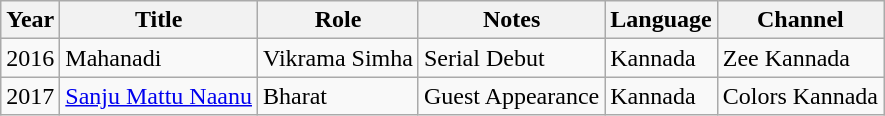<table class="wikitable sortable">
<tr>
<th>Year</th>
<th>Title</th>
<th>Role</th>
<th>Notes</th>
<th>Language</th>
<th>Channel</th>
</tr>
<tr>
<td>2016</td>
<td>Mahanadi</td>
<td>Vikrama Simha</td>
<td>Serial Debut</td>
<td>Kannada</td>
<td>Zee Kannada</td>
</tr>
<tr>
<td>2017</td>
<td><a href='#'>Sanju Mattu Naanu</a></td>
<td>Bharat</td>
<td>Guest Appearance</td>
<td>Kannada</td>
<td>Colors Kannada</td>
</tr>
</table>
